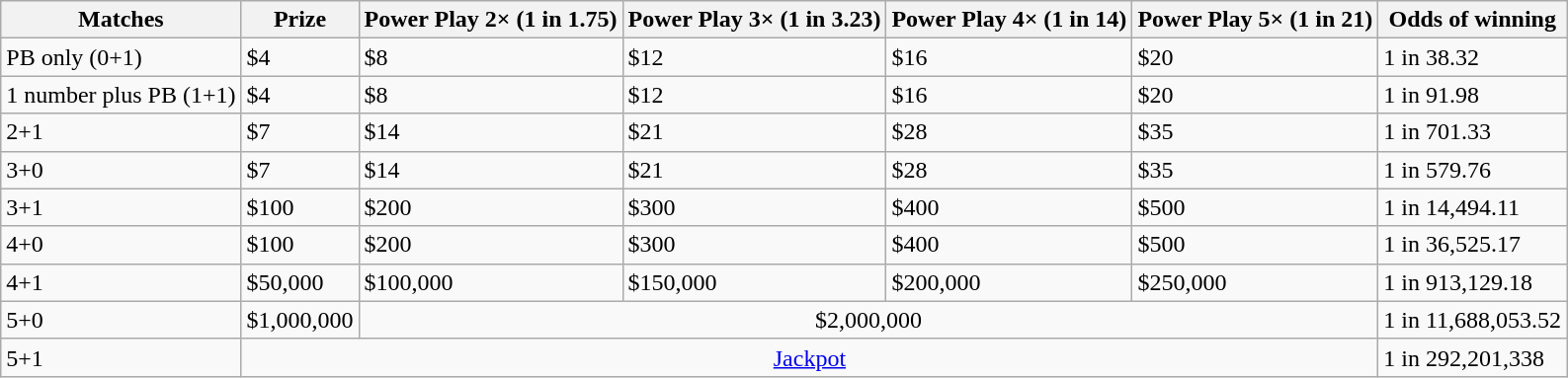<table class="wikitable">
<tr>
<th>Matches</th>
<th>Prize</th>
<th>Power Play 2× (1 in 1.75)</th>
<th>Power Play 3× (1 in 3.23)</th>
<th>Power Play 4× (1 in 14)</th>
<th>Power Play 5× (1 in 21)</th>
<th>Odds of winning</th>
</tr>
<tr>
<td>PB only (0+1)</td>
<td>$4</td>
<td>$8</td>
<td>$12</td>
<td>$16</td>
<td>$20</td>
<td>1 in 38.32</td>
</tr>
<tr>
<td>1 number plus PB (1+1)</td>
<td>$4</td>
<td>$8</td>
<td>$12</td>
<td>$16</td>
<td>$20</td>
<td>1 in 91.98</td>
</tr>
<tr>
<td>2+1</td>
<td>$7</td>
<td>$14</td>
<td>$21</td>
<td>$28</td>
<td>$35</td>
<td>1 in 701.33</td>
</tr>
<tr>
<td>3+0</td>
<td>$7</td>
<td>$14</td>
<td>$21</td>
<td>$28</td>
<td>$35</td>
<td>1 in 579.76</td>
</tr>
<tr>
<td>3+1</td>
<td>$100</td>
<td>$200</td>
<td>$300</td>
<td>$400</td>
<td>$500</td>
<td>1 in 14,494.11</td>
</tr>
<tr>
<td>4+0</td>
<td>$100</td>
<td>$200</td>
<td>$300</td>
<td>$400</td>
<td>$500</td>
<td>1 in 36,525.17</td>
</tr>
<tr>
<td>4+1</td>
<td>$50,000</td>
<td>$100,000</td>
<td>$150,000</td>
<td>$200,000</td>
<td>$250,000</td>
<td>1 in 913,129.18</td>
</tr>
<tr>
<td>5+0</td>
<td>$1,000,000</td>
<td colspan=4 align="center">$2,000,000</td>
<td>1 in 11,688,053.52</td>
</tr>
<tr>
<td>5+1</td>
<td colspan=5 align="center"><a href='#'>Jackpot</a></td>
<td>1 in 292,201,338</td>
</tr>
</table>
